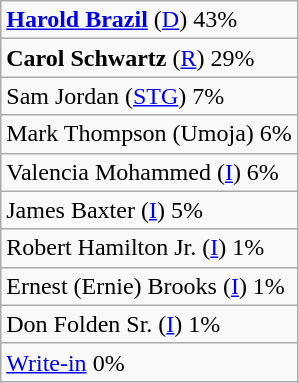<table class="wikitable">
<tr>
<td><strong><a href='#'>Harold Brazil</a></strong> (<a href='#'>D</a>) 43%</td>
</tr>
<tr>
<td><strong>Carol Schwartz</strong> (<a href='#'>R</a>) 29%</td>
</tr>
<tr>
<td>Sam Jordan (<a href='#'>STG</a>) 7%</td>
</tr>
<tr>
<td>Mark Thompson (Umoja) 6%</td>
</tr>
<tr>
<td>Valencia Mohammed (<a href='#'>I</a>) 6%</td>
</tr>
<tr>
<td>James Baxter (<a href='#'>I</a>) 5%</td>
</tr>
<tr>
<td>Robert Hamilton Jr. (<a href='#'>I</a>) 1%</td>
</tr>
<tr>
<td>Ernest (Ernie) Brooks (<a href='#'>I</a>) 1%</td>
</tr>
<tr>
<td>Don Folden Sr. (<a href='#'>I</a>) 1%</td>
</tr>
<tr>
<td><a href='#'>Write-in</a> 0%</td>
</tr>
</table>
